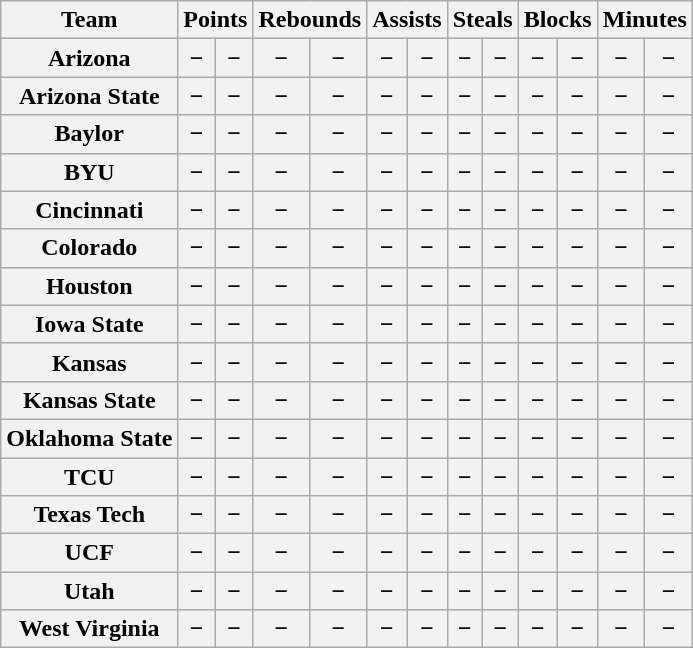<table class="wikitable" style="text-align:center">
<tr>
<th>Team</th>
<th colspan=2>Points</th>
<th colspan=2>Rebounds</th>
<th colspan=2>Assists</th>
<th colspan=2>Steals</th>
<th colspan=2>Blocks</th>
<th colspan=2>Minutes</th>
</tr>
<tr>
<th style=>Arizona</th>
<th>−</th>
<th>−</th>
<th>−</th>
<th>−</th>
<th>−</th>
<th>−</th>
<th>−</th>
<th>−</th>
<th>−</th>
<th>−</th>
<th>−</th>
<th>−</th>
</tr>
<tr>
<th style=>Arizona State</th>
<th>−</th>
<th>−</th>
<th>−</th>
<th>−</th>
<th>−</th>
<th>−</th>
<th>−</th>
<th>−</th>
<th>−</th>
<th>−</th>
<th>−</th>
<th>−</th>
</tr>
<tr>
<th style=>Baylor</th>
<th>−</th>
<th>−</th>
<th>−</th>
<th>−</th>
<th>−</th>
<th>−</th>
<th>−</th>
<th>−</th>
<th>−</th>
<th>−</th>
<th>−</th>
<th>−</th>
</tr>
<tr>
<th style=>BYU</th>
<th>−</th>
<th>−</th>
<th>−</th>
<th>−</th>
<th>−</th>
<th>−</th>
<th>−</th>
<th>−</th>
<th>−</th>
<th>−</th>
<th>−</th>
<th>−</th>
</tr>
<tr>
<th style=>Cincinnati</th>
<th>−</th>
<th>−</th>
<th>−</th>
<th>−</th>
<th>−</th>
<th>−</th>
<th>−</th>
<th>−</th>
<th>−</th>
<th>−</th>
<th>−</th>
<th>−</th>
</tr>
<tr>
<th style=>Colorado</th>
<th>−</th>
<th>−</th>
<th>−</th>
<th>−</th>
<th>−</th>
<th>−</th>
<th>−</th>
<th>−</th>
<th>−</th>
<th>−</th>
<th>−</th>
<th>−</th>
</tr>
<tr>
<th style=>Houston</th>
<th>−</th>
<th>−</th>
<th>−</th>
<th>−</th>
<th>−</th>
<th>−</th>
<th>−</th>
<th>−</th>
<th>−</th>
<th>−</th>
<th>−</th>
<th>−</th>
</tr>
<tr>
<th style=>Iowa State</th>
<th>−</th>
<th>−</th>
<th>−</th>
<th>−</th>
<th>−</th>
<th>−</th>
<th>−</th>
<th>−</th>
<th>−</th>
<th>−</th>
<th>−</th>
<th>−</th>
</tr>
<tr>
<th style=>Kansas</th>
<th>−</th>
<th>−</th>
<th>−</th>
<th>−</th>
<th>−</th>
<th>−</th>
<th>−</th>
<th>−</th>
<th>−</th>
<th>−</th>
<th>−</th>
<th>−</th>
</tr>
<tr>
<th style=>Kansas State</th>
<th>−</th>
<th>−</th>
<th>−</th>
<th>−</th>
<th>−</th>
<th>−</th>
<th>−</th>
<th>−</th>
<th>−</th>
<th>−</th>
<th>−</th>
<th>−</th>
</tr>
<tr>
<th style=>Oklahoma State</th>
<th>−</th>
<th>−</th>
<th>−</th>
<th>−</th>
<th>−</th>
<th>−</th>
<th>−</th>
<th>−</th>
<th>−</th>
<th>−</th>
<th>−</th>
<th>−</th>
</tr>
<tr>
<th style=>TCU</th>
<th>−</th>
<th>−</th>
<th>−</th>
<th>−</th>
<th>−</th>
<th>−</th>
<th>−</th>
<th>−</th>
<th>−</th>
<th>−</th>
<th>−</th>
<th>−</th>
</tr>
<tr>
<th style=>Texas Tech</th>
<th>−</th>
<th>−</th>
<th>−</th>
<th>−</th>
<th>−</th>
<th>−</th>
<th>−</th>
<th>−</th>
<th>−</th>
<th>−</th>
<th>−</th>
<th>−</th>
</tr>
<tr>
<th style=>UCF</th>
<th>−</th>
<th>−</th>
<th>−</th>
<th>−</th>
<th>−</th>
<th>−</th>
<th>−</th>
<th>−</th>
<th>−</th>
<th>−</th>
<th>−</th>
<th>−</th>
</tr>
<tr>
<th style=>Utah</th>
<th>−</th>
<th>−</th>
<th>−</th>
<th>−</th>
<th>−</th>
<th>−</th>
<th>−</th>
<th>−</th>
<th>−</th>
<th>−</th>
<th>−</th>
<th>−</th>
</tr>
<tr>
<th style=>West Virginia</th>
<th>−</th>
<th>−</th>
<th>−</th>
<th>−</th>
<th>−</th>
<th>−</th>
<th>−</th>
<th>−</th>
<th>−</th>
<th>−</th>
<th>−</th>
<th>−</th>
</tr>
</table>
